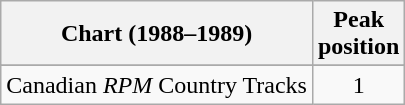<table class="wikitable sortable">
<tr>
<th align="left">Chart (1988–1989)</th>
<th align="center">Peak<br>position</th>
</tr>
<tr>
</tr>
<tr>
<td align="left">Canadian <em>RPM</em> Country Tracks</td>
<td align="center">1</td>
</tr>
</table>
